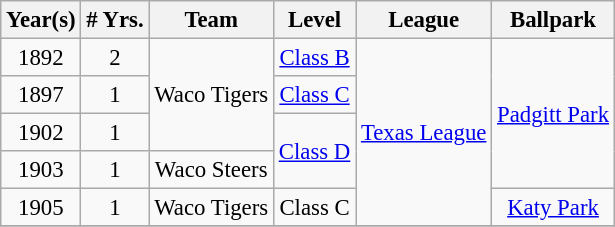<table class="wikitable" style="text-align:center; font-size: 95%;">
<tr>
<th>Year(s)</th>
<th># Yrs.</th>
<th>Team</th>
<th>Level</th>
<th>League</th>
<th>Ballpark</th>
</tr>
<tr>
<td>1892</td>
<td>2</td>
<td rowspan=3>Waco Tigers</td>
<td><a href='#'>Class B</a></td>
<td rowspan=5><a href='#'>Texas League</a></td>
<td rowspan=4><a href='#'>Padgitt Park</a></td>
</tr>
<tr>
<td>1897</td>
<td>1</td>
<td><a href='#'>Class C</a></td>
</tr>
<tr>
<td>1902</td>
<td>1</td>
<td rowspan=2><a href='#'>Class D</a></td>
</tr>
<tr>
<td>1903</td>
<td>1</td>
<td>Waco Steers</td>
</tr>
<tr>
<td>1905</td>
<td>1</td>
<td>Waco Tigers</td>
<td>Class C</td>
<td><a href='#'>Katy Park</a></td>
</tr>
<tr>
</tr>
</table>
